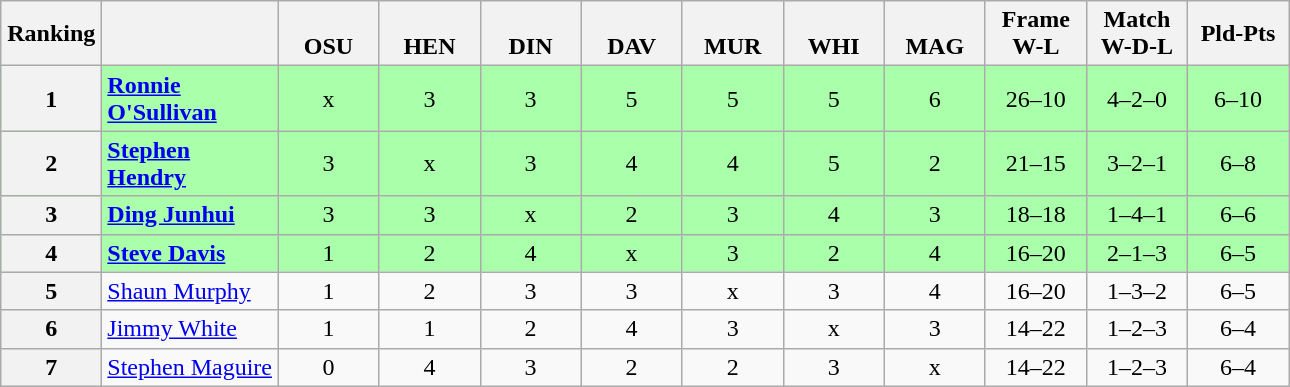<table class="wikitable" style="text-align:center">
<tr>
<th width=60>Ranking</th>
<th class="unsortable" width=110></th>
<th width=60><br> OSU</th>
<th width=60><br> HEN</th>
<th width=60><br> DIN</th>
<th width=60><br> DAV</th>
<th width=60><br> MUR</th>
<th width=60><br> WHI</th>
<th width=60><br> MAG</th>
<th width=60>Frame<br>W-L</th>
<th width=60>Match<br>W-D-L</th>
<th width=60>Pld-Pts</th>
</tr>
<tr style="background:#aaffaa;">
<th>1</th>
<td align="left"><strong><a href='#'>Ronnie O'Sullivan</a></strong></td>
<td>x</td>
<td>3</td>
<td>3</td>
<td>5</td>
<td>5</td>
<td>5</td>
<td>6</td>
<td>26–10</td>
<td>4–2–0</td>
<td>6–10</td>
</tr>
<tr style="background:#aaffaa;">
<th>2</th>
<td align="left"><strong><a href='#'>Stephen Hendry</a></strong></td>
<td>3</td>
<td>x</td>
<td>3</td>
<td>4</td>
<td>4</td>
<td>5</td>
<td>2</td>
<td>21–15</td>
<td>3–2–1</td>
<td>6–8</td>
</tr>
<tr style="background:#aaffaa;">
<th>3</th>
<td align="left"><strong><a href='#'>Ding Junhui</a></strong></td>
<td>3</td>
<td>3</td>
<td>x</td>
<td>2</td>
<td>3</td>
<td>4</td>
<td>3</td>
<td>18–18</td>
<td>1–4–1</td>
<td>6–6</td>
</tr>
<tr style="background:#aaffaa;">
<th>4</th>
<td align="left"><strong><a href='#'>Steve Davis</a></strong></td>
<td>1</td>
<td>2</td>
<td>4</td>
<td>x</td>
<td>3</td>
<td>2</td>
<td>4</td>
<td>16–20</td>
<td>2–1–3</td>
<td>6–5</td>
</tr>
<tr>
<th>5</th>
<td align="left"><a href='#'>Shaun Murphy</a></td>
<td>1</td>
<td>2</td>
<td>3</td>
<td>3</td>
<td>x</td>
<td>3</td>
<td>4</td>
<td>16–20</td>
<td>1–3–2</td>
<td>6–5</td>
</tr>
<tr>
<th>6</th>
<td align="left"><a href='#'>Jimmy White</a></td>
<td>1</td>
<td>1</td>
<td>2</td>
<td>4</td>
<td>3</td>
<td>x</td>
<td>3</td>
<td>14–22</td>
<td>1–2–3</td>
<td>6–4</td>
</tr>
<tr>
<th>7</th>
<td align="left"><a href='#'>Stephen Maguire</a></td>
<td>0</td>
<td>4</td>
<td>3</td>
<td>2</td>
<td>2</td>
<td>3</td>
<td>x</td>
<td>14–22</td>
<td>1–2–3</td>
<td>6–4</td>
</tr>
</table>
